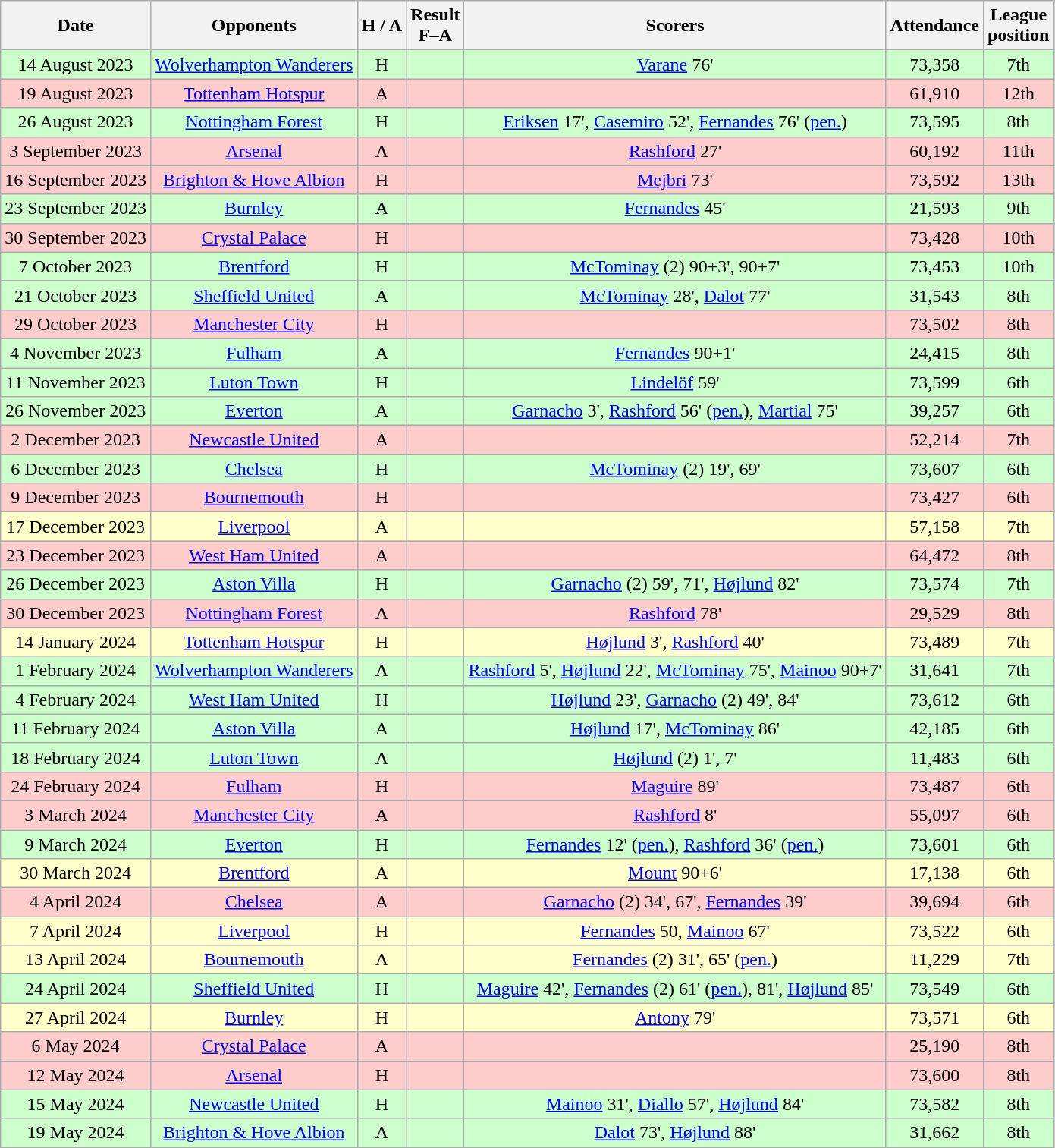<table class="wikitable" style="text-align:center">
<tr>
<th>Date</th>
<th>Opponents</th>
<th>H / A</th>
<th>Result<br>F–A</th>
<th>Scorers</th>
<th>Attendance</th>
<th>League<br>position</th>
</tr>
<tr bgcolor="#ccffcc">
<td>14 August 2023</td>
<td><a href='#'>Wolverhampton Wanderers</a></td>
<td>H</td>
<td></td>
<td><a href='#'>Varane</a> 76'</td>
<td>73,358</td>
<td>7th</td>
</tr>
<tr bgcolor="#ffcccc">
<td>19 August 2023</td>
<td><a href='#'>Tottenham Hotspur</a></td>
<td>A</td>
<td></td>
<td></td>
<td>61,910</td>
<td>12th</td>
</tr>
<tr bgcolor="#ccffcc">
<td>26 August 2023</td>
<td><a href='#'>Nottingham Forest</a></td>
<td>H</td>
<td></td>
<td><a href='#'>Eriksen</a> 17', <a href='#'>Casemiro</a> 52', <a href='#'>Fernandes</a> 76' (<a href='#'>pen.</a>)</td>
<td>73,595</td>
<td>8th</td>
</tr>
<tr bgcolor="#ffcccc">
<td>3 September 2023</td>
<td><a href='#'>Arsenal</a></td>
<td>A</td>
<td></td>
<td><a href='#'>Rashford</a> 27'</td>
<td>60,192</td>
<td>11th</td>
</tr>
<tr bgcolor="#ffcccc">
<td>16 September 2023</td>
<td><a href='#'>Brighton & Hove Albion</a></td>
<td>H</td>
<td></td>
<td><a href='#'>Mejbri</a> 73'</td>
<td>73,592</td>
<td>13th</td>
</tr>
<tr bgcolor="#ccffcc">
<td>23 September 2023</td>
<td><a href='#'>Burnley</a></td>
<td>A</td>
<td></td>
<td><a href='#'>Fernandes</a> 45'</td>
<td>21,593</td>
<td>9th</td>
</tr>
<tr bgcolor="#ffcccc">
<td>30 September 2023</td>
<td><a href='#'>Crystal Palace</a></td>
<td>H</td>
<td></td>
<td></td>
<td>73,428</td>
<td>10th</td>
</tr>
<tr bgcolor="#ccffcc">
<td>7 October 2023</td>
<td><a href='#'>Brentford</a></td>
<td>H</td>
<td></td>
<td><a href='#'>McTominay</a> (2) 90+3', 90+7'</td>
<td>73,453</td>
<td>10th</td>
</tr>
<tr bgcolor="#ccffcc">
<td>21 October 2023</td>
<td><a href='#'>Sheffield United</a></td>
<td>A</td>
<td></td>
<td><a href='#'>McTominay</a> 28', <a href='#'>Dalot</a> 77'</td>
<td>31,543</td>
<td>8th</td>
</tr>
<tr bgcolor="#ffcccc">
<td>29 October 2023</td>
<td><a href='#'>Manchester City</a></td>
<td>H</td>
<td></td>
<td></td>
<td>73,502</td>
<td>8th</td>
</tr>
<tr bgcolor="#ccffcc">
<td>4 November 2023</td>
<td><a href='#'>Fulham</a></td>
<td>A</td>
<td></td>
<td><a href='#'>Fernandes</a> 90+1'</td>
<td>24,415</td>
<td>8th</td>
</tr>
<tr bgcolor="#ccffcc">
<td>11 November 2023</td>
<td><a href='#'>Luton Town</a></td>
<td>H</td>
<td></td>
<td><a href='#'>Lindelöf</a> 59'</td>
<td>73,599</td>
<td>6th</td>
</tr>
<tr bgcolor="#ccffcc">
<td>26 November 2023</td>
<td><a href='#'>Everton</a></td>
<td>A</td>
<td></td>
<td><a href='#'>Garnacho</a> 3', <a href='#'>Rashford</a> 56' (<a href='#'>pen.</a>), <a href='#'>Martial</a> 75'</td>
<td>39,257</td>
<td>6th</td>
</tr>
<tr bgcolor="#ffcccc">
<td>2 December 2023</td>
<td><a href='#'>Newcastle United</a></td>
<td>A</td>
<td></td>
<td></td>
<td>52,214</td>
<td>7th</td>
</tr>
<tr bgcolor="#ccffcc">
<td>6 December 2023</td>
<td><a href='#'>Chelsea</a></td>
<td>H</td>
<td></td>
<td><a href='#'>McTominay</a> (2) 19', 69'</td>
<td>73,607</td>
<td>6th</td>
</tr>
<tr bgcolor="#ffcccc">
<td>9 December 2023</td>
<td><a href='#'>Bournemouth</a></td>
<td>H</td>
<td></td>
<td></td>
<td>73,427</td>
<td>6th</td>
</tr>
<tr bgcolor="#ffffcc">
<td>17 December 2023</td>
<td><a href='#'>Liverpool</a></td>
<td>A</td>
<td></td>
<td></td>
<td>57,158</td>
<td>7th</td>
</tr>
<tr bgcolor="#ffcccc">
<td>23 December 2023</td>
<td><a href='#'>West Ham United</a></td>
<td>A</td>
<td></td>
<td></td>
<td>64,472</td>
<td>8th</td>
</tr>
<tr bgcolor="#ccffcc">
<td>26 December 2023</td>
<td><a href='#'>Aston Villa</a></td>
<td>H</td>
<td></td>
<td><a href='#'>Garnacho</a> (2) 59', 71', <a href='#'>Højlund</a> 82'</td>
<td>73,574</td>
<td>7th</td>
</tr>
<tr bgcolor="#ffcccc">
<td>30 December 2023</td>
<td><a href='#'>Nottingham Forest</a></td>
<td>A</td>
<td></td>
<td><a href='#'>Rashford</a> 78'</td>
<td>29,529</td>
<td>8th</td>
</tr>
<tr bgcolor="ffffcc">
<td>14 January 2024</td>
<td><a href='#'>Tottenham Hotspur</a></td>
<td>H</td>
<td></td>
<td><a href='#'>Højlund</a> 3', <a href='#'>Rashford</a> 40'</td>
<td>73,489</td>
<td>7th</td>
</tr>
<tr bgcolor="#ccffcc">
<td>1 February 2024</td>
<td><a href='#'>Wolverhampton Wanderers</a></td>
<td>A</td>
<td></td>
<td><a href='#'>Rashford</a> 5', <a href='#'>Højlund</a> 22', <a href='#'>McTominay</a> 75', <a href='#'>Mainoo</a> 90+7'</td>
<td>31,641</td>
<td>7th</td>
</tr>
<tr bgcolor="#ccffcc">
<td>4 February 2024</td>
<td><a href='#'>West Ham United</a></td>
<td>H</td>
<td></td>
<td><a href='#'>Højlund</a> 23', <a href='#'>Garnacho</a> (2) 49', 84'</td>
<td>73,612</td>
<td>6th</td>
</tr>
<tr bgcolor="#ccffcc">
<td>11 February 2024</td>
<td><a href='#'>Aston Villa</a></td>
<td>A</td>
<td></td>
<td><a href='#'>Højlund</a> 17', <a href='#'>McTominay</a> 86'</td>
<td>42,185</td>
<td>6th</td>
</tr>
<tr bgcolor="#ccffcc">
<td>18 February 2024</td>
<td><a href='#'>Luton Town</a></td>
<td>A</td>
<td></td>
<td><a href='#'>Højlund</a> (2) 1', 7'</td>
<td>11,483</td>
<td>6th</td>
</tr>
<tr bgcolor="#ffcccc">
<td>24 February 2024</td>
<td><a href='#'>Fulham</a></td>
<td>H</td>
<td></td>
<td><a href='#'>Maguire</a> 89'</td>
<td>73,487</td>
<td>6th</td>
</tr>
<tr bgcolor="#ffcccc">
<td>3 March 2024</td>
<td><a href='#'>Manchester City</a></td>
<td>A</td>
<td></td>
<td><a href='#'>Rashford</a> 8'</td>
<td>55,097</td>
<td>6th</td>
</tr>
<tr bgcolor="#ccffcc">
<td>9 March 2024</td>
<td><a href='#'>Everton</a></td>
<td>H</td>
<td></td>
<td><a href='#'>Fernandes</a> 12' (<a href='#'>pen.</a>), <a href='#'>Rashford</a> 36' (<a href='#'>pen.</a>)</td>
<td>73,601</td>
<td>6th</td>
</tr>
<tr bgcolor="#ffffcc">
<td>30 March 2024</td>
<td><a href='#'>Brentford</a></td>
<td>A</td>
<td></td>
<td><a href='#'>Mount</a> 90+6'</td>
<td>17,138</td>
<td>6th</td>
</tr>
<tr bgcolor="#ffcccc">
<td>4 April 2024</td>
<td><a href='#'>Chelsea</a></td>
<td>A</td>
<td></td>
<td><a href='#'>Garnacho</a> (2) 34', 67', <a href='#'>Fernandes</a> 39'</td>
<td>39,694</td>
<td>6th</td>
</tr>
<tr bgcolor="#ffffcc">
<td>7 April 2024</td>
<td><a href='#'>Liverpool</a></td>
<td>H</td>
<td></td>
<td><a href='#'>Fernandes</a> 50, <a href='#'>Mainoo</a> 67'</td>
<td>73,522</td>
<td>6th</td>
</tr>
<tr bgcolor="#ffffcc">
<td>13 April 2024</td>
<td><a href='#'>Bournemouth</a></td>
<td>A</td>
<td></td>
<td><a href='#'>Fernandes</a> (2) 31', 65' (<a href='#'>pen.</a>)</td>
<td>11,229</td>
<td>7th</td>
</tr>
<tr bgcolor="#ccffcc">
<td>24 April 2024</td>
<td><a href='#'>Sheffield United</a></td>
<td>H</td>
<td></td>
<td><a href='#'>Maguire</a> 42', <a href='#'>Fernandes</a> (2) 61' (<a href='#'>pen.</a>), 81', <a href='#'>Højlund</a> 85'</td>
<td>73,549</td>
<td>6th</td>
</tr>
<tr bgcolor="#ffffcc">
<td>27 April 2024</td>
<td><a href='#'>Burnley</a></td>
<td>H</td>
<td></td>
<td><a href='#'>Antony</a> 79'</td>
<td>73,571</td>
<td>6th</td>
</tr>
<tr bgcolor="#ffcccc">
<td>6 May 2024</td>
<td><a href='#'>Crystal Palace</a></td>
<td>A</td>
<td></td>
<td></td>
<td>25,190</td>
<td>8th</td>
</tr>
<tr bgcolor="#ffcccc">
<td>12 May 2024</td>
<td><a href='#'>Arsenal</a></td>
<td>H</td>
<td></td>
<td></td>
<td>73,600</td>
<td>8th</td>
</tr>
<tr bgcolor="#ccffcc">
<td>15 May 2024</td>
<td><a href='#'>Newcastle United</a></td>
<td>H</td>
<td></td>
<td><a href='#'>Mainoo</a> 31', <a href='#'>Diallo</a> 57', <a href='#'>Højlund</a> 84'</td>
<td>73,582</td>
<td>8th</td>
</tr>
<tr bgcolor="#ccffcc">
<td>19 May 2024</td>
<td><a href='#'>Brighton & Hove Albion</a></td>
<td>A</td>
<td></td>
<td><a href='#'>Dalot</a> 73', <a href='#'>Højlund</a> 88'</td>
<td>31,662</td>
<td>8th</td>
</tr>
</table>
